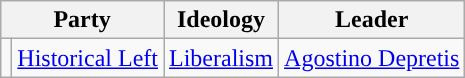<table class=wikitable style="font-size:100%">
<tr>
<th colspan=2>Party</th>
<th>Ideology</th>
<th>Leader</th>
</tr>
<tr>
<td style="color:inherit;background:"></td>
<td><a href='#'>Historical Left</a></td>
<td><a href='#'>Liberalism</a></td>
<td><a href='#'>Agostino Depretis</a></td>
</tr>
</table>
